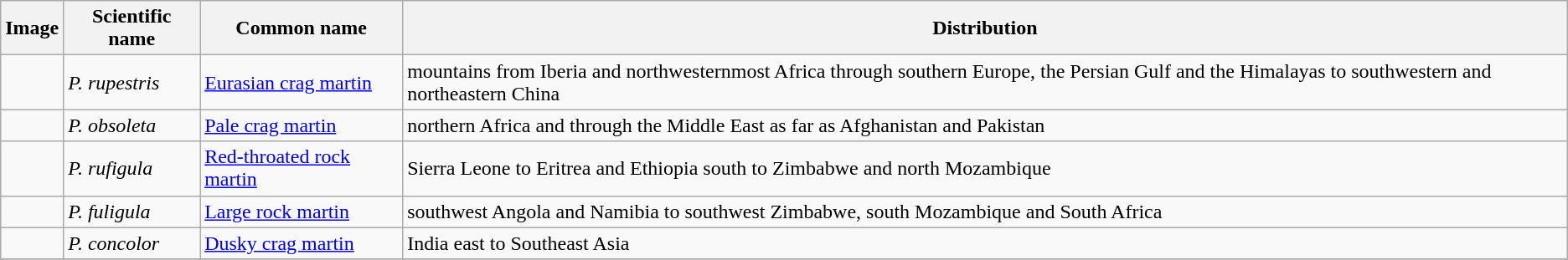<table class="wikitable">
<tr>
<th>Image</th>
<th>Scientific name</th>
<th>Common name</th>
<th>Distribution</th>
</tr>
<tr>
<td></td>
<td><em>P. rupestris</em></td>
<td><a href='#'>Eurasian crag martin</a></td>
<td>mountains from Iberia and northwesternmost Africa through southern Europe, the Persian Gulf and the Himalayas to southwestern and northeastern China</td>
</tr>
<tr>
<td></td>
<td><em>P. obsoleta</em></td>
<td><a href='#'>Pale crag martin</a></td>
<td>northern Africa and through the Middle East as far as Afghanistan and Pakistan</td>
</tr>
<tr>
<td></td>
<td><em>P. rufigula</em></td>
<td><a href='#'>Red-throated rock martin</a></td>
<td>Sierra Leone to Eritrea and Ethiopia south to Zimbabwe and north Mozambique</td>
</tr>
<tr>
<td></td>
<td><em>P. fuligula</em></td>
<td><a href='#'>Large rock martin</a></td>
<td>southwest Angola and Namibia to southwest Zimbabwe, south Mozambique and South Africa</td>
</tr>
<tr>
<td></td>
<td><em>P. concolor</em></td>
<td><a href='#'>Dusky crag martin</a></td>
<td>India east to Southeast Asia</td>
</tr>
<tr>
</tr>
</table>
